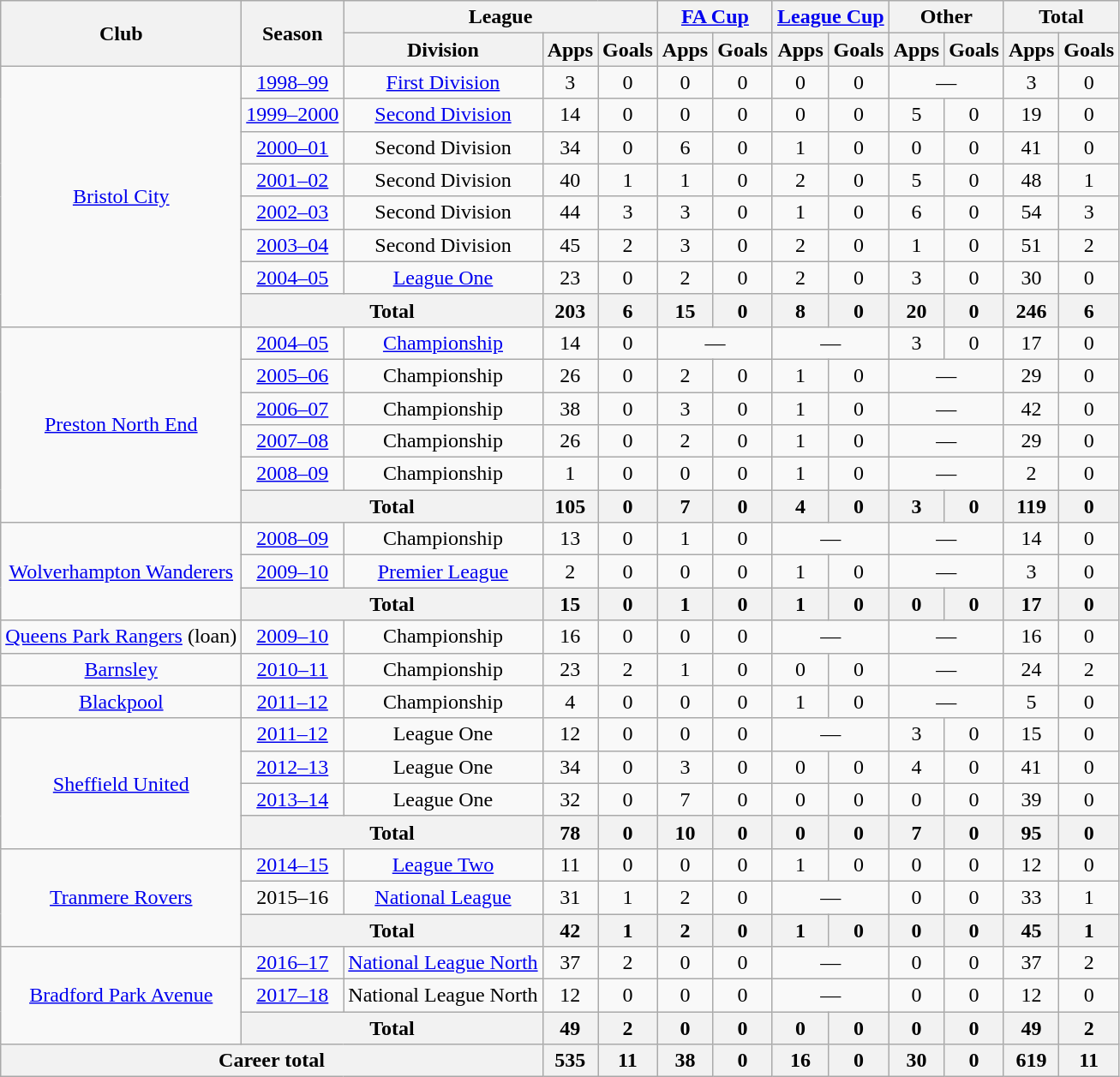<table class="wikitable" style="text-align: center">
<tr>
<th rowspan="2">Club</th>
<th rowspan="2">Season</th>
<th colspan="3">League</th>
<th colspan="2"><a href='#'>FA Cup</a></th>
<th colspan="2"><a href='#'>League Cup</a></th>
<th colspan="2">Other</th>
<th colspan="2">Total</th>
</tr>
<tr>
<th>Division</th>
<th>Apps</th>
<th>Goals</th>
<th>Apps</th>
<th>Goals</th>
<th>Apps</th>
<th>Goals</th>
<th>Apps</th>
<th>Goals</th>
<th>Apps</th>
<th>Goals</th>
</tr>
<tr>
<td rowspan="8"><a href='#'>Bristol City</a></td>
<td><a href='#'>1998–99</a></td>
<td><a href='#'>First Division</a></td>
<td>3</td>
<td>0</td>
<td>0</td>
<td>0</td>
<td>0</td>
<td>0</td>
<td colspan="2">—</td>
<td>3</td>
<td>0</td>
</tr>
<tr>
<td><a href='#'>1999–2000</a></td>
<td><a href='#'>Second Division</a></td>
<td>14</td>
<td>0</td>
<td>0</td>
<td>0</td>
<td>0</td>
<td>0</td>
<td>5</td>
<td>0</td>
<td>19</td>
<td>0</td>
</tr>
<tr>
<td><a href='#'>2000–01</a></td>
<td>Second Division</td>
<td>34</td>
<td>0</td>
<td>6</td>
<td>0</td>
<td>1</td>
<td>0</td>
<td>0</td>
<td>0</td>
<td>41</td>
<td>0</td>
</tr>
<tr>
<td><a href='#'>2001–02</a></td>
<td>Second Division</td>
<td>40</td>
<td>1</td>
<td>1</td>
<td>0</td>
<td>2</td>
<td>0</td>
<td>5</td>
<td>0</td>
<td>48</td>
<td>1</td>
</tr>
<tr>
<td><a href='#'>2002–03</a></td>
<td>Second Division</td>
<td>44</td>
<td>3</td>
<td>3</td>
<td>0</td>
<td>1</td>
<td>0</td>
<td>6</td>
<td>0</td>
<td>54</td>
<td>3</td>
</tr>
<tr>
<td><a href='#'>2003–04</a></td>
<td>Second Division</td>
<td>45</td>
<td>2</td>
<td>3</td>
<td>0</td>
<td>2</td>
<td>0</td>
<td>1</td>
<td>0</td>
<td>51</td>
<td>2</td>
</tr>
<tr>
<td><a href='#'>2004–05</a></td>
<td><a href='#'>League One</a></td>
<td>23</td>
<td>0</td>
<td>2</td>
<td>0</td>
<td>2</td>
<td>0</td>
<td>3</td>
<td>0</td>
<td>30</td>
<td>0</td>
</tr>
<tr>
<th colspan="2">Total</th>
<th>203</th>
<th>6</th>
<th>15</th>
<th>0</th>
<th>8</th>
<th>0</th>
<th>20</th>
<th>0</th>
<th>246</th>
<th>6</th>
</tr>
<tr>
<td rowspan="6"><a href='#'>Preston North End</a></td>
<td><a href='#'>2004–05</a></td>
<td><a href='#'>Championship</a></td>
<td>14</td>
<td>0</td>
<td colspan="2">—</td>
<td colspan="2">—</td>
<td>3</td>
<td>0</td>
<td>17</td>
<td>0</td>
</tr>
<tr>
<td><a href='#'>2005–06</a></td>
<td>Championship</td>
<td>26</td>
<td>0</td>
<td>2</td>
<td>0</td>
<td>1</td>
<td>0</td>
<td colspan="2">—</td>
<td>29</td>
<td>0</td>
</tr>
<tr>
<td><a href='#'>2006–07</a></td>
<td>Championship</td>
<td>38</td>
<td>0</td>
<td>3</td>
<td>0</td>
<td>1</td>
<td>0</td>
<td colspan="2">—</td>
<td>42</td>
<td>0</td>
</tr>
<tr>
<td><a href='#'>2007–08</a></td>
<td>Championship</td>
<td>26</td>
<td>0</td>
<td>2</td>
<td>0</td>
<td>1</td>
<td>0</td>
<td colspan="2">—</td>
<td>29</td>
<td>0</td>
</tr>
<tr>
<td><a href='#'>2008–09</a></td>
<td>Championship</td>
<td>1</td>
<td>0</td>
<td>0</td>
<td>0</td>
<td>1</td>
<td>0</td>
<td colspan="2">—</td>
<td>2</td>
<td>0</td>
</tr>
<tr>
<th colspan="2">Total</th>
<th>105</th>
<th>0</th>
<th>7</th>
<th>0</th>
<th>4</th>
<th>0</th>
<th>3</th>
<th>0</th>
<th>119</th>
<th>0</th>
</tr>
<tr>
<td rowspan="3"><a href='#'>Wolverhampton Wanderers</a></td>
<td><a href='#'>2008–09</a></td>
<td>Championship</td>
<td>13</td>
<td>0</td>
<td>1</td>
<td>0</td>
<td colspan="2">—</td>
<td colspan="2">—</td>
<td>14</td>
<td>0</td>
</tr>
<tr>
<td><a href='#'>2009–10</a></td>
<td><a href='#'>Premier League</a></td>
<td>2</td>
<td>0</td>
<td>0</td>
<td>0</td>
<td>1</td>
<td>0</td>
<td colspan="2">—</td>
<td>3</td>
<td>0</td>
</tr>
<tr>
<th colspan="2">Total</th>
<th>15</th>
<th>0</th>
<th>1</th>
<th>0</th>
<th>1</th>
<th>0</th>
<th>0</th>
<th>0</th>
<th>17</th>
<th>0</th>
</tr>
<tr>
<td><a href='#'>Queens Park Rangers</a> (loan)</td>
<td><a href='#'>2009–10</a></td>
<td>Championship</td>
<td>16</td>
<td>0</td>
<td>0</td>
<td>0</td>
<td colspan="2">—</td>
<td colspan="2">—</td>
<td>16</td>
<td>0</td>
</tr>
<tr>
<td><a href='#'>Barnsley</a></td>
<td><a href='#'>2010–11</a></td>
<td>Championship</td>
<td>23</td>
<td>2</td>
<td>1</td>
<td>0</td>
<td>0</td>
<td>0</td>
<td colspan="2">—</td>
<td>24</td>
<td>2</td>
</tr>
<tr>
<td><a href='#'>Blackpool</a></td>
<td><a href='#'>2011–12</a></td>
<td>Championship</td>
<td>4</td>
<td>0</td>
<td>0</td>
<td>0</td>
<td>1</td>
<td>0</td>
<td colspan="2">—</td>
<td>5</td>
<td>0</td>
</tr>
<tr>
<td rowspan="4"><a href='#'>Sheffield United</a></td>
<td><a href='#'>2011–12</a></td>
<td>League One</td>
<td>12</td>
<td>0</td>
<td>0</td>
<td>0</td>
<td colspan="2">—</td>
<td>3</td>
<td>0</td>
<td>15</td>
<td>0</td>
</tr>
<tr>
<td><a href='#'>2012–13</a></td>
<td>League One</td>
<td>34</td>
<td>0</td>
<td>3</td>
<td>0</td>
<td>0</td>
<td>0</td>
<td>4</td>
<td>0</td>
<td>41</td>
<td>0</td>
</tr>
<tr>
<td><a href='#'>2013–14</a></td>
<td>League One</td>
<td>32</td>
<td>0</td>
<td>7</td>
<td>0</td>
<td>0</td>
<td>0</td>
<td>0</td>
<td>0</td>
<td>39</td>
<td>0</td>
</tr>
<tr>
<th colspan="2">Total</th>
<th>78</th>
<th>0</th>
<th>10</th>
<th>0</th>
<th>0</th>
<th>0</th>
<th>7</th>
<th>0</th>
<th>95</th>
<th>0</th>
</tr>
<tr>
<td rowspan="3"><a href='#'>Tranmere Rovers</a></td>
<td><a href='#'>2014–15</a></td>
<td><a href='#'>League Two</a></td>
<td>11</td>
<td>0</td>
<td>0</td>
<td>0</td>
<td>1</td>
<td>0</td>
<td>0</td>
<td>0</td>
<td>12</td>
<td>0</td>
</tr>
<tr>
<td>2015–16</td>
<td><a href='#'>National League</a></td>
<td>31</td>
<td>1</td>
<td>2</td>
<td>0</td>
<td colspan="2">—</td>
<td>0</td>
<td>0</td>
<td>33</td>
<td>1</td>
</tr>
<tr>
<th colspan="2">Total</th>
<th>42</th>
<th>1</th>
<th>2</th>
<th>0</th>
<th>1</th>
<th>0</th>
<th>0</th>
<th>0</th>
<th>45</th>
<th>1</th>
</tr>
<tr>
<td rowspan="3"><a href='#'>Bradford Park Avenue</a></td>
<td><a href='#'>2016–17</a></td>
<td><a href='#'>National League North</a></td>
<td>37</td>
<td>2</td>
<td>0</td>
<td>0</td>
<td colspan="2">—</td>
<td>0</td>
<td>0</td>
<td>37</td>
<td>2</td>
</tr>
<tr>
<td><a href='#'>2017–18</a></td>
<td>National League North</td>
<td>12</td>
<td>0</td>
<td>0</td>
<td>0</td>
<td colspan="2">—</td>
<td>0</td>
<td>0</td>
<td>12</td>
<td>0</td>
</tr>
<tr>
<th colspan="2">Total</th>
<th>49</th>
<th>2</th>
<th>0</th>
<th>0</th>
<th>0</th>
<th>0</th>
<th>0</th>
<th>0</th>
<th>49</th>
<th>2</th>
</tr>
<tr>
<th colspan="3">Career total</th>
<th>535</th>
<th>11</th>
<th>38</th>
<th>0</th>
<th>16</th>
<th>0</th>
<th>30</th>
<th>0</th>
<th>619</th>
<th>11</th>
</tr>
</table>
